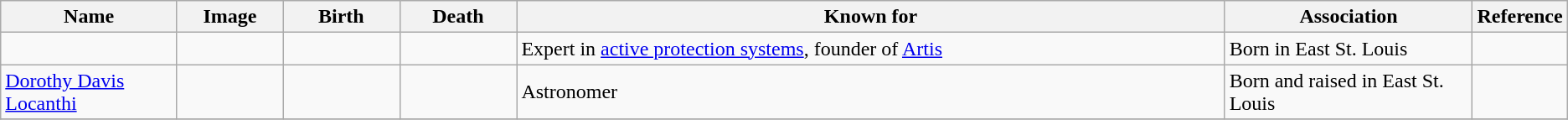<table class="wikitable sortable">
<tr>
<th scope="col" width="140">Name</th>
<th scope="col" width="80" class="unsortable">Image</th>
<th scope="col" width="90">Birth</th>
<th scope="col" width="90">Death</th>
<th scope="col" width="600" class="unsortable">Known for</th>
<th scope="col" width="200" class="unsortable">Association</th>
<th scope="col" width="30" class="unsortable">Reference</th>
</tr>
<tr>
<td></td>
<td></td>
<td align=right></td>
<td align=right></td>
<td>Expert in <a href='#'>active protection systems</a>, founder of <a href='#'>Artis</a></td>
<td>Born in East St. Louis</td>
<td align="center"></td>
</tr>
<tr>
<td><a href='#'>Dorothy Davis Locanthi</a></td>
<td></td>
<td align=right></td>
<td align=right></td>
<td>Astronomer</td>
<td>Born and raised in East St. Louis</td>
<td></td>
</tr>
<tr>
</tr>
</table>
